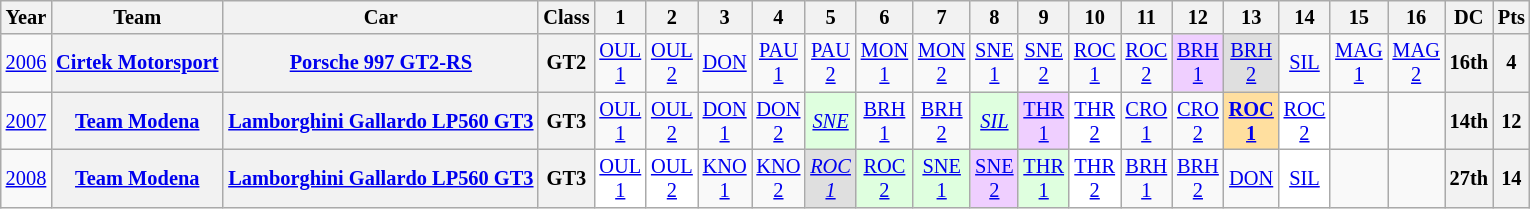<table class="wikitable" style="text-align:center; font-size:85%">
<tr>
<th>Year</th>
<th>Team</th>
<th>Car</th>
<th>Class</th>
<th>1</th>
<th>2</th>
<th>3</th>
<th>4</th>
<th>5</th>
<th>6</th>
<th>7</th>
<th>8</th>
<th>9</th>
<th>10</th>
<th>11</th>
<th>12</th>
<th>13</th>
<th>14</th>
<th>15</th>
<th>16</th>
<th>DC</th>
<th>Pts</th>
</tr>
<tr>
<td><a href='#'>2006</a></td>
<th nowrap><a href='#'>Cirtek Motorsport</a></th>
<th nowrap><a href='#'>Porsche 997 GT2-RS</a></th>
<th>GT2</th>
<td><a href='#'>OUL<br>1</a></td>
<td><a href='#'>OUL<br>2</a></td>
<td><a href='#'>DON</a></td>
<td><a href='#'>PAU<br>1</a></td>
<td><a href='#'>PAU<br>2</a></td>
<td><a href='#'>MON<br>1</a></td>
<td><a href='#'>MON<br>2</a></td>
<td><a href='#'>SNE<br>1</a></td>
<td><a href='#'>SNE<br>2</a></td>
<td><a href='#'>ROC<br>1</a></td>
<td><a href='#'>ROC<br>2</a></td>
<td style="background:#EFCFFF;"><a href='#'>BRH<br>1</a><br></td>
<td style="background:#DFDFDF;"><a href='#'>BRH<br>2</a><br></td>
<td><a href='#'>SIL</a></td>
<td><a href='#'>MAG<br>1</a></td>
<td><a href='#'>MAG<br>2</a></td>
<th>16th</th>
<th>4</th>
</tr>
<tr>
<td><a href='#'>2007</a></td>
<th nowrap><a href='#'>Team Modena</a></th>
<th nowrap><a href='#'>Lamborghini Gallardo LP560 GT3</a></th>
<th><span>GT3</span></th>
<td><a href='#'>OUL<br>1</a></td>
<td><a href='#'>OUL<br>2</a></td>
<td><a href='#'>DON<br>1</a></td>
<td><a href='#'>DON<br>2</a></td>
<td style="background:#DFFFDF;"><em><a href='#'>SNE</a></em><br></td>
<td><a href='#'>BRH<br>1</a></td>
<td><a href='#'>BRH<br>2</a></td>
<td style="background:#DFFFDF;"><em><a href='#'>SIL</a></em><br></td>
<td style="background:#EFCFFF;"><a href='#'>THR<br>1</a><br></td>
<td style="background:#FFFFFF;"><a href='#'>THR<br>2</a><br></td>
<td><a href='#'>CRO<br>1</a></td>
<td><a href='#'>CRO<br>2</a></td>
<td style="background:#FFDF9F;"><strong><a href='#'>ROC<br>1</a></strong><br></td>
<td style="background:#FFFFFF;"><a href='#'>ROC<br>2</a><br></td>
<td></td>
<td></td>
<th>14th</th>
<th>12</th>
</tr>
<tr>
<td><a href='#'>2008</a></td>
<th nowrap><a href='#'>Team Modena</a></th>
<th nowrap><a href='#'>Lamborghini Gallardo LP560 GT3</a></th>
<th><span>GT3</span></th>
<td style="background:#FFFFFF;"><a href='#'>OUL<br>1</a><br></td>
<td style="background:#FFFFFF;"><a href='#'>OUL<br>2</a><br></td>
<td><a href='#'>KNO<br>1</a></td>
<td><a href='#'>KNO<br>2</a></td>
<td style="background:#DFDFDF;"><em><a href='#'>ROC<br>1</a></em><br></td>
<td style="background:#DFFFDF;"><a href='#'>ROC<br>2</a><br></td>
<td style="background:#DFFFDF;"><a href='#'>SNE<br>1</a><br></td>
<td style="background:#EFCFFF;"><a href='#'>SNE<br>2</a><br></td>
<td style="background:#DFFFDF;"><a href='#'>THR<br>1</a><br></td>
<td style="background:#FFFFFF;"><a href='#'>THR<br>2</a><br></td>
<td><a href='#'>BRH<br>1</a></td>
<td><a href='#'>BRH<br>2</a></td>
<td><a href='#'>DON</a></td>
<td style="background:#FFFFFF;"><a href='#'>SIL</a><br></td>
<td></td>
<td></td>
<th>27th</th>
<th>14</th>
</tr>
</table>
